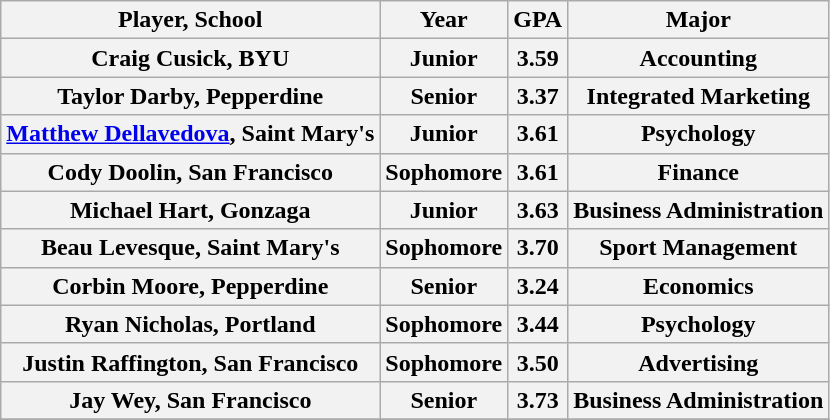<table class="wikitable">
<tr>
<th>Player, School</th>
<th>Year</th>
<th>GPA</th>
<th>Major</th>
</tr>
<tr>
<th>Craig Cusick, BYU</th>
<th>Junior</th>
<th>3.59</th>
<th>Accounting</th>
</tr>
<tr>
<th>Taylor Darby, Pepperdine</th>
<th>Senior</th>
<th>3.37</th>
<th>Integrated Marketing</th>
</tr>
<tr>
<th><a href='#'>Matthew Dellavedova</a>, Saint Mary's</th>
<th>Junior</th>
<th>3.61</th>
<th>Psychology</th>
</tr>
<tr>
<th>Cody Doolin, San Francisco</th>
<th>Sophomore</th>
<th>3.61</th>
<th>Finance</th>
</tr>
<tr>
<th>Michael Hart, Gonzaga</th>
<th>Junior</th>
<th>3.63</th>
<th>Business Administration</th>
</tr>
<tr>
<th>Beau Levesque, Saint Mary's</th>
<th>Sophomore</th>
<th>3.70</th>
<th>Sport Management</th>
</tr>
<tr>
<th>Corbin Moore, Pepperdine</th>
<th>Senior</th>
<th>3.24</th>
<th>Economics</th>
</tr>
<tr>
<th>Ryan Nicholas, Portland</th>
<th>Sophomore</th>
<th>3.44</th>
<th>Psychology</th>
</tr>
<tr>
<th>Justin Raffington, San Francisco</th>
<th>Sophomore</th>
<th>3.50</th>
<th>Advertising</th>
</tr>
<tr>
<th>Jay Wey, San Francisco</th>
<th>Senior</th>
<th>3.73</th>
<th>Business Administration</th>
</tr>
<tr>
</tr>
</table>
